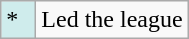<table class="wikitable">
<tr>
<td style="background:#CFECEC; width:1em">*</td>
<td>Led the league</td>
</tr>
</table>
